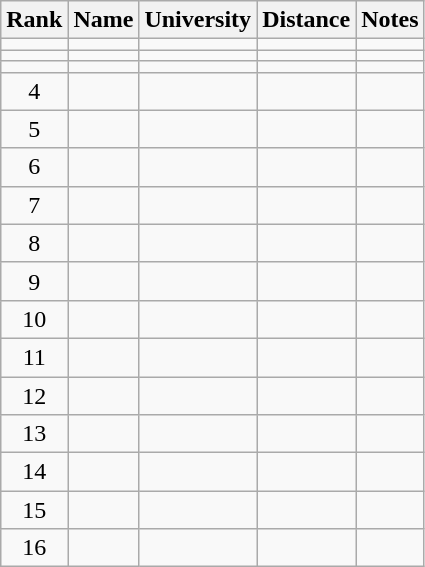<table class="wikitable sortable" style="text-align:center">
<tr>
<th>Rank</th>
<th>Name</th>
<th>University</th>
<th>Distance</th>
<th>Notes</th>
</tr>
<tr>
<td></td>
<td align=left></td>
<td align=left></td>
<td></td>
<td></td>
</tr>
<tr>
<td></td>
<td align=left></td>
<td align=left></td>
<td></td>
<td></td>
</tr>
<tr>
<td></td>
<td align=left></td>
<td align=left></td>
<td></td>
<td></td>
</tr>
<tr>
<td>4</td>
<td align=left></td>
<td align=left></td>
<td></td>
<td></td>
</tr>
<tr>
<td>5</td>
<td align=left></td>
<td align=left></td>
<td></td>
<td></td>
</tr>
<tr>
<td>6</td>
<td align=left></td>
<td align=left></td>
<td></td>
<td></td>
</tr>
<tr>
<td>7</td>
<td align=left></td>
<td align=left></td>
<td></td>
<td></td>
</tr>
<tr>
<td>8</td>
<td align=left></td>
<td align=left></td>
<td></td>
<td></td>
</tr>
<tr>
<td>9</td>
<td align=left></td>
<td align=left></td>
<td></td>
<td></td>
</tr>
<tr>
<td>10</td>
<td align=left></td>
<td align=left></td>
<td></td>
<td></td>
</tr>
<tr>
<td>11</td>
<td align=left></td>
<td align=left></td>
<td></td>
<td></td>
</tr>
<tr>
<td>12</td>
<td align=left></td>
<td align=left></td>
<td></td>
<td></td>
</tr>
<tr>
<td>13</td>
<td align=left></td>
<td align=left></td>
<td></td>
<td></td>
</tr>
<tr>
<td>14</td>
<td align=left></td>
<td align=left></td>
<td></td>
<td></td>
</tr>
<tr>
<td>15</td>
<td align=left></td>
<td align=left></td>
<td></td>
<td></td>
</tr>
<tr>
<td>16</td>
<td align=left></td>
<td align=left></td>
<td></td>
<td></td>
</tr>
</table>
